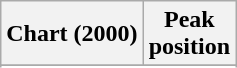<table class="wikitable sortable">
<tr>
<th>Chart (2000)</th>
<th>Peak<br>position</th>
</tr>
<tr>
</tr>
<tr>
</tr>
</table>
